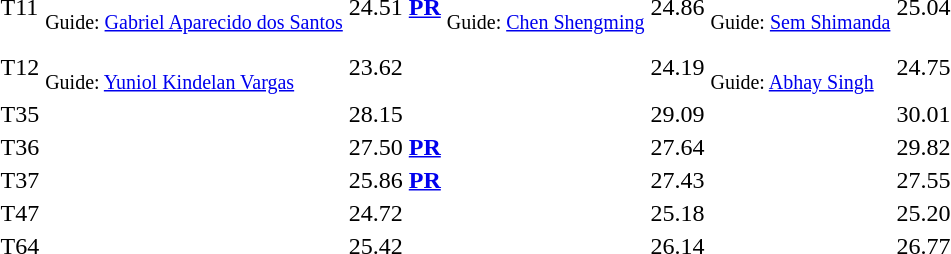<table>
<tr>
<td>T11 <br></td>
<td><br><small>Guide: <a href='#'>Gabriel Aparecido dos Santos</a></small></td>
<td>24.51 <strong><a href='#'>PR</a></strong></td>
<td><br><small>Guide: <a href='#'>Chen Shengming</a></small></td>
<td>24.86</td>
<td><br><small>Guide: <a href='#'>Sem Shimanda</a></small></td>
<td>25.04</td>
</tr>
<tr>
<td>T12 <br></td>
<td><br><small>Guide: <a href='#'>Yuniol Kindelan Vargas</a></small></td>
<td>23.62 </td>
<td></td>
<td>24.19 </td>
<td><br><small>Guide: <a href='#'>Abhay Singh</a></small></td>
<td>24.75 </td>
</tr>
<tr>
<td>T35 <br></td>
<td></td>
<td>28.15</td>
<td></td>
<td>29.09</td>
<td></td>
<td>30.01</td>
</tr>
<tr>
<td>T36 <br></td>
<td></td>
<td>27.50 <strong><a href='#'>PR</a></strong></td>
<td></td>
<td>27.64</td>
<td></td>
<td>29.82</td>
</tr>
<tr>
<td>T37 <br></td>
<td></td>
<td>25.86 <strong><a href='#'>PR</a></strong></td>
<td></td>
<td>27.43</td>
<td></td>
<td>27.55</td>
</tr>
<tr>
<td>T47 <br></td>
<td></td>
<td>24.72 </td>
<td></td>
<td>25.18</td>
<td></td>
<td>25.20 </td>
</tr>
<tr>
<td>T64 <br></td>
<td></td>
<td>25.42</td>
<td></td>
<td>26.14</td>
<td></td>
<td>26.77</td>
</tr>
</table>
